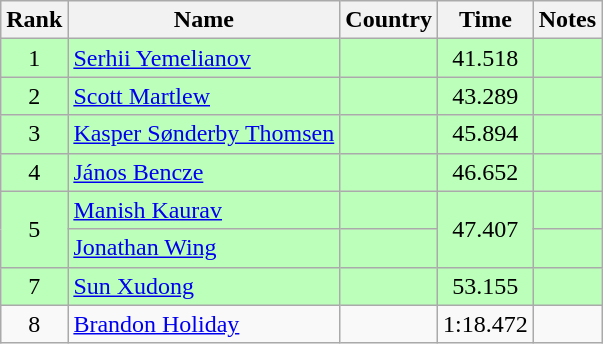<table class="wikitable" style="text-align:center">
<tr>
<th>Rank</th>
<th>Name</th>
<th>Country</th>
<th>Time</th>
<th>Notes</th>
</tr>
<tr bgcolor=bbffbb>
<td>1</td>
<td align="left"><a href='#'>Serhii Yemelianov</a></td>
<td align="left"></td>
<td>41.518</td>
<td></td>
</tr>
<tr bgcolor=bbffbb>
<td>2</td>
<td align="left"><a href='#'>Scott Martlew</a></td>
<td align="left"></td>
<td>43.289</td>
<td></td>
</tr>
<tr bgcolor=bbffbb>
<td>3</td>
<td align="left"><a href='#'>Kasper Sønderby Thomsen</a></td>
<td align="left"></td>
<td>45.894</td>
<td></td>
</tr>
<tr bgcolor=bbffbb>
<td>4</td>
<td align="left"><a href='#'>János Bencze</a></td>
<td align="left"></td>
<td>46.652</td>
<td></td>
</tr>
<tr bgcolor=bbffbb>
<td rowspan=2>5</td>
<td align="left"><a href='#'>Manish Kaurav</a></td>
<td align="left"></td>
<td rowspan=2>47.407</td>
<td></td>
</tr>
<tr bgcolor=bbffbb>
<td align="left"><a href='#'>Jonathan Wing</a></td>
<td align="left"></td>
<td></td>
</tr>
<tr bgcolor=bbffbb>
<td>7</td>
<td align="left"><a href='#'>Sun Xudong</a></td>
<td align="left"></td>
<td>53.155</td>
<td></td>
</tr>
<tr>
<td>8</td>
<td align="left"><a href='#'>Brandon Holiday</a></td>
<td align="left"></td>
<td>1:18.472</td>
<td></td>
</tr>
</table>
